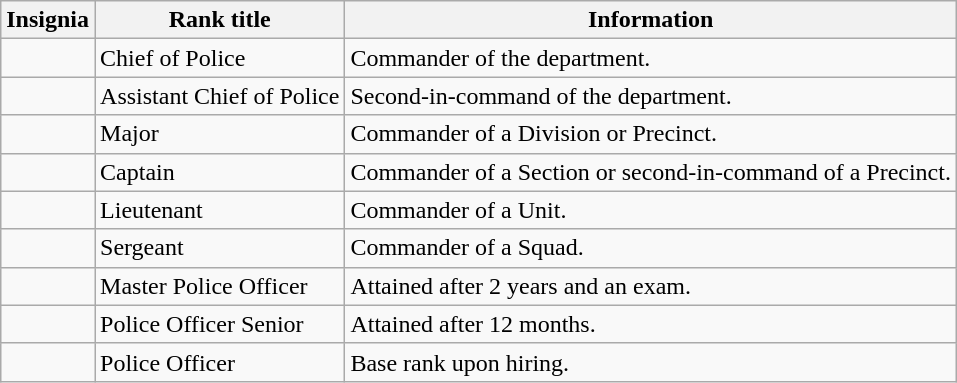<table class="wikitable">
<tr>
<th>Insignia</th>
<th>Rank title</th>
<th>Information</th>
</tr>
<tr>
<td></td>
<td>Chief of Police</td>
<td>Commander of the department.</td>
</tr>
<tr>
<td></td>
<td>Assistant Chief of Police</td>
<td>Second-in-command of the department.</td>
</tr>
<tr>
<td></td>
<td>Major</td>
<td>Commander of a Division or Precinct.</td>
</tr>
<tr>
<td></td>
<td>Captain</td>
<td>Commander of a Section or second-in-command of a Precinct.</td>
</tr>
<tr>
<td></td>
<td>Lieutenant</td>
<td>Commander of a Unit.</td>
</tr>
<tr>
<td></td>
<td>Sergeant</td>
<td>Commander of a Squad.</td>
</tr>
<tr>
<td></td>
<td>Master Police Officer</td>
<td>Attained after 2 years and an exam.</td>
</tr>
<tr>
<td></td>
<td>Police Officer Senior</td>
<td>Attained after 12 months.</td>
</tr>
<tr>
<td></td>
<td>Police Officer</td>
<td>Base rank upon hiring.</td>
</tr>
</table>
